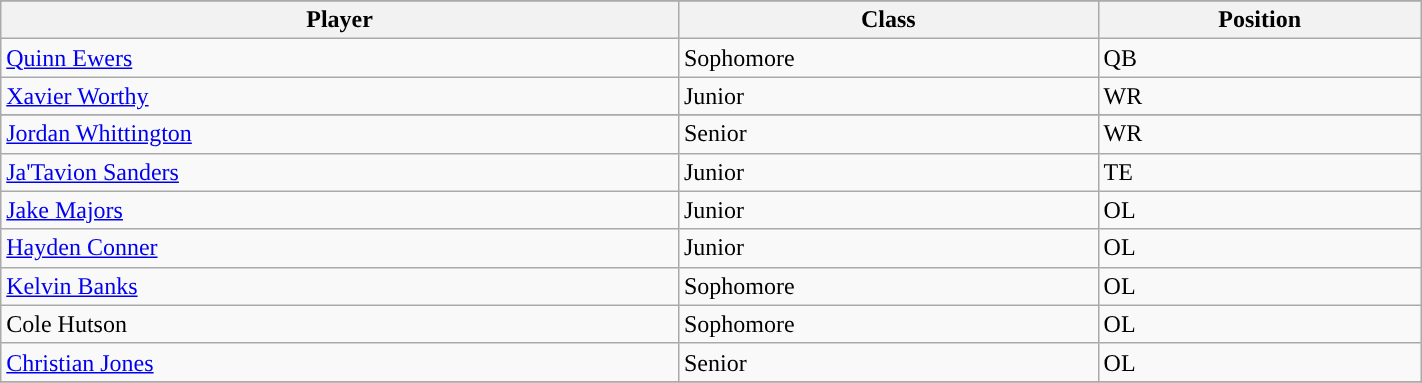<table class="wikitable" style="width:75%;">
<tr style="text-align:center; ">
</tr>
<tr>
<th style="text-align:center; ">Player</th>
<th style="text-align:center; ">Class</th>
<th style="text-align:center; ">Position</th>
</tr>
<tr>
<td><a href='#'>Quinn Ewers</a></td>
<td>Sophomore</td>
<td>QB</td>
</tr>
<tr>
<td><a href='#'>Xavier Worthy</a></td>
<td>Junior</td>
<td>WR</td>
</tr>
<tr>
</tr>
<tr>
<td><a href='#'>Jordan Whittington</a></td>
<td>Senior</td>
<td>WR</td>
</tr>
<tr>
<td><a href='#'>Ja'Tavion Sanders</a></td>
<td>Junior</td>
<td>TE</td>
</tr>
<tr>
<td><a href='#'>Jake Majors</a></td>
<td>Junior</td>
<td>OL</td>
</tr>
<tr>
<td><a href='#'>Hayden Conner</a></td>
<td>Junior</td>
<td>OL</td>
</tr>
<tr>
<td><a href='#'>Kelvin Banks</a></td>
<td>Sophomore</td>
<td>OL</td>
</tr>
<tr>
<td>Cole Hutson</td>
<td>Sophomore</td>
<td>OL</td>
</tr>
<tr>
<td><a href='#'>Christian Jones</a></td>
<td>Senior</td>
<td>OL</td>
</tr>
<tr>
</tr>
</table>
